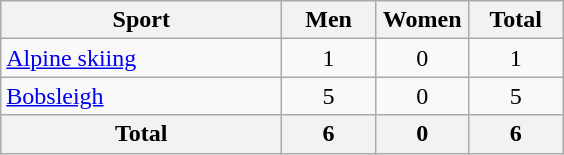<table class="wikitable sortable" style="text-align:center;">
<tr>
<th width=180>Sport</th>
<th width=55>Men</th>
<th width=55>Women</th>
<th width=55>Total</th>
</tr>
<tr>
<td align=left><a href='#'>Alpine skiing</a></td>
<td>1</td>
<td>0</td>
<td>1</td>
</tr>
<tr>
<td align=left><a href='#'>Bobsleigh</a></td>
<td>5</td>
<td>0</td>
<td>5</td>
</tr>
<tr>
<th>Total</th>
<th>6</th>
<th>0</th>
<th>6</th>
</tr>
</table>
